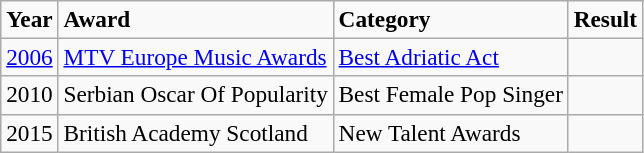<table class="sortable wikitable" style="font-size:97%;">
<tr>
<td><strong>Year</strong></td>
<td><strong>Award</strong></td>
<td><strong>Category</strong></td>
<td><strong>Result</strong></td>
</tr>
<tr>
<td><a href='#'>2006</a></td>
<td><a href='#'>MTV Europe Music Awards</a></td>
<td><a href='#'>Best Adriatic Act</a></td>
<td></td>
</tr>
<tr>
<td>2010</td>
<td>Serbian Oscar Of Popularity</td>
<td>Best Female Pop Singer</td>
<td></td>
</tr>
<tr>
<td>2015</td>
<td>British Academy Scotland</td>
<td>New Talent Awards</td>
<td></td>
</tr>
</table>
